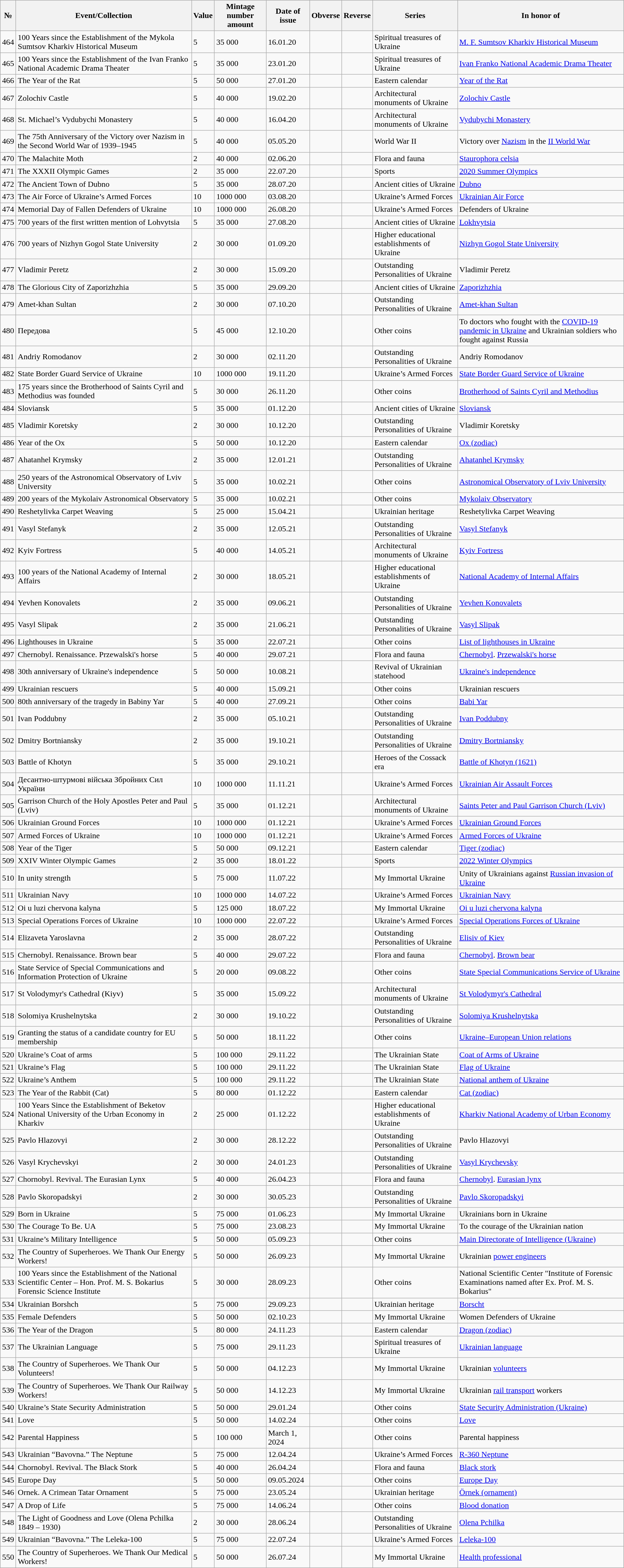<table class="wikitable sortable" border="1">
<tr>
<th>№</th>
<th>Event/Collection</th>
<th>Value</th>
<th>Mintage number amount</th>
<th>Date of issue</th>
<th>Obverse</th>
<th>Reverse</th>
<th>Series</th>
<th>In honor of</th>
</tr>
<tr>
<td>464</td>
<td>100 Years since the Establishment of the Mykola Sumtsov Kharkiv Historical Museum</td>
<td>5</td>
<td>35 000</td>
<td>16.01.20</td>
<td></td>
<td></td>
<td>Spiritual treasures of Ukraine</td>
<td><a href='#'>M. F. Sumtsov Kharkiv Historical Museum</a></td>
</tr>
<tr>
<td>465</td>
<td>100 Years since the Establishment of the Ivan Franko National Academic Drama Theater</td>
<td>5</td>
<td>35 000</td>
<td>23.01.20</td>
<td></td>
<td></td>
<td>Spiritual treasures of Ukraine</td>
<td><a href='#'>Ivan Franko National Academic Drama Theater</a></td>
</tr>
<tr>
<td>466</td>
<td>The Year of the Rat</td>
<td>5</td>
<td>50 000</td>
<td>27.01.20</td>
<td></td>
<td></td>
<td>Eastern calendar</td>
<td><a href='#'>Year of the Rat</a></td>
</tr>
<tr>
<td>467</td>
<td>Zolochiv Castle</td>
<td>5</td>
<td>40 000</td>
<td>19.02.20</td>
<td></td>
<td></td>
<td>Architectural monuments of Ukraine</td>
<td><a href='#'>Zolochiv Castle</a></td>
</tr>
<tr>
<td>468</td>
<td>St. Michael’s Vydubychi Monastery</td>
<td>5</td>
<td>40 000</td>
<td>16.04.20</td>
<td></td>
<td></td>
<td>Architectural monuments of Ukraine</td>
<td><a href='#'>Vydubychi Monastery</a></td>
</tr>
<tr>
<td>469</td>
<td>The 75th Anniversary of the Victory over Nazism in the Second World War of 1939–1945</td>
<td>5</td>
<td>40 000</td>
<td>05.05.20</td>
<td></td>
<td></td>
<td>World War II</td>
<td>Victory over <a href='#'>Nazism</a> in the <a href='#'>ІІ World War</a></td>
</tr>
<tr>
<td>470</td>
<td>The Malachite Moth</td>
<td>2</td>
<td>40 000</td>
<td>02.06.20</td>
<td></td>
<td></td>
<td>Flora and fauna</td>
<td><a href='#'>Staurophora celsia</a></td>
</tr>
<tr>
<td>471</td>
<td>The ХХXІІ Olympic Games</td>
<td>2</td>
<td>35 000</td>
<td>22.07.20</td>
<td></td>
<td></td>
<td>Sports</td>
<td><a href='#'>2020 Summer Olympics</a></td>
</tr>
<tr>
<td>472</td>
<td>The Ancient Town of Dubno</td>
<td>5</td>
<td>35 000</td>
<td>28.07.20</td>
<td></td>
<td></td>
<td>Ancient cities of Ukraine</td>
<td><a href='#'>Dubno</a></td>
</tr>
<tr>
<td>473</td>
<td>The Air Force of Ukraine’s Armed Forces</td>
<td>10</td>
<td>1000 000</td>
<td>03.08.20</td>
<td></td>
<td></td>
<td>Ukraine’s Armed Forces</td>
<td><a href='#'>Ukrainian Air Force</a></td>
</tr>
<tr>
<td>474</td>
<td>Memorial Day of Fallen Defenders of Ukraine</td>
<td>10</td>
<td>1000 000</td>
<td>26.08.20</td>
<td></td>
<td></td>
<td>Ukraine’s Armed Forces</td>
<td>Defenders of Ukraine</td>
</tr>
<tr>
<td>475</td>
<td>700 years of the first written mention of Lohvytsia</td>
<td>5</td>
<td>35 000</td>
<td>27.08.20</td>
<td></td>
<td></td>
<td>Ancient cities of Ukraine</td>
<td><a href='#'>Lokhvytsia</a></td>
</tr>
<tr>
<td>476</td>
<td>700 years of Nizhyn Gogol State University</td>
<td>2</td>
<td>30 000</td>
<td>01.09.20</td>
<td></td>
<td></td>
<td>Higher educational establishments of Ukraine</td>
<td><a href='#'>Nizhyn Gogol State University</a></td>
</tr>
<tr>
<td>477</td>
<td>Vladimir Peretz</td>
<td>2</td>
<td>30 000</td>
<td>15.09.20</td>
<td></td>
<td></td>
<td>Outstanding Personalities of Ukraine</td>
<td>Vladimir Peretz</td>
</tr>
<tr>
<td>478</td>
<td>The Glorious City of Zaporizhzhia</td>
<td>5</td>
<td>35 000</td>
<td>29.09.20</td>
<td></td>
<td></td>
<td>Ancient cities of Ukraine</td>
<td><a href='#'>Zaporizhzhia</a></td>
</tr>
<tr>
<td>479</td>
<td>Amet-khan Sultan</td>
<td>2</td>
<td>30 000</td>
<td>07.10.20</td>
<td></td>
<td></td>
<td>Outstanding Personalities of Ukraine</td>
<td><a href='#'>Amet-khan Sultan</a></td>
</tr>
<tr>
<td>480</td>
<td>Передова</td>
<td>5</td>
<td>45 000</td>
<td>12.10.20</td>
<td></td>
<td></td>
<td>Other coins</td>
<td>To doctors who fought with the <a href='#'>COVID-19 pandemic in Ukraine</a> and  Ukrainian soldiers who fought against Russia</td>
</tr>
<tr>
<td>481</td>
<td>Andriy Romodanov</td>
<td>2</td>
<td>30 000</td>
<td>02.11.20</td>
<td></td>
<td></td>
<td>Outstanding Personalities of Ukraine</td>
<td>Andriy Romodanov</td>
</tr>
<tr>
<td>482</td>
<td>State Border Guard Service of Ukraine</td>
<td>10</td>
<td>1000 000</td>
<td>19.11.20</td>
<td></td>
<td></td>
<td>Ukraine’s Armed Forces</td>
<td><a href='#'>State Border Guard Service of Ukraine</a></td>
</tr>
<tr>
<td>483</td>
<td>175 years since the Brotherhood of Saints Cyril and Methodius was founded</td>
<td>5</td>
<td>30 000</td>
<td>26.11.20</td>
<td></td>
<td></td>
<td>Other coins</td>
<td><a href='#'>Brotherhood of Saints Cyril and Methodius</a></td>
</tr>
<tr>
<td>484</td>
<td>Sloviansk</td>
<td>5</td>
<td>35 000</td>
<td>01.12.20</td>
<td></td>
<td></td>
<td>Ancient cities of Ukraine</td>
<td><a href='#'>Sloviansk</a></td>
</tr>
<tr>
<td>485</td>
<td>Vladimir Koretsky</td>
<td>2</td>
<td>30 000</td>
<td>10.12.20</td>
<td></td>
<td></td>
<td>Outstanding Personalities of Ukraine</td>
<td>Vladimir Koretsky</td>
</tr>
<tr>
<td>486</td>
<td>Year of the Ox</td>
<td>5</td>
<td>50 000</td>
<td>10.12.20</td>
<td></td>
<td></td>
<td>Eastern calendar</td>
<td><a href='#'>Ox (zodiac)</a></td>
</tr>
<tr>
<td>487</td>
<td>Ahatanhel Krymsky</td>
<td>2</td>
<td>35 000</td>
<td>12.01.21</td>
<td></td>
<td></td>
<td>Outstanding Personalities of Ukraine</td>
<td><a href='#'>Ahatanhel Krymsky</a></td>
</tr>
<tr>
<td>488</td>
<td>250 years of the Astronomical Observatory of Lviv University</td>
<td>5</td>
<td>35 000</td>
<td>10.02.21</td>
<td></td>
<td></td>
<td>Other coins</td>
<td><a href='#'>Astronomical Observatory of Lviv University</a></td>
</tr>
<tr>
<td>489</td>
<td>200 years of the Mykolaiv Astronomical Observatory</td>
<td>5</td>
<td>35 000</td>
<td>10.02.21</td>
<td></td>
<td></td>
<td>Other coins</td>
<td><a href='#'>Mykolaiv Observatory</a></td>
</tr>
<tr>
<td>490</td>
<td>Reshetylivka Carpet Weaving</td>
<td>5</td>
<td>25 000</td>
<td>15.04.21</td>
<td></td>
<td></td>
<td>Ukrainian heritage</td>
<td>Reshetylivka Carpet Weaving</td>
</tr>
<tr>
<td>491</td>
<td>Vasyl Stefanyk</td>
<td>2</td>
<td>35 000</td>
<td>12.05.21</td>
<td></td>
<td></td>
<td>Outstanding Personalities of Ukraine</td>
<td><a href='#'>Vasyl Stefanyk</a></td>
</tr>
<tr>
<td>492</td>
<td>Kyiv Fortress</td>
<td>5</td>
<td>40 000</td>
<td>14.05.21</td>
<td></td>
<td></td>
<td>Architectural monuments of Ukraine</td>
<td><a href='#'>Kyiv Fortress</a></td>
</tr>
<tr>
<td>493</td>
<td>100 years of the National Academy of Internal Affairs</td>
<td>2</td>
<td>30 000</td>
<td>18.05.21</td>
<td></td>
<td></td>
<td>Higher educational establishments of Ukraine</td>
<td><a href='#'>National Academy of Internal Affairs</a></td>
</tr>
<tr>
<td>494</td>
<td>Yevhen Konovalets</td>
<td>2</td>
<td>35 000</td>
<td>09.06.21</td>
<td></td>
<td></td>
<td>Outstanding Personalities of Ukraine</td>
<td><a href='#'>Yevhen Konovalets</a></td>
</tr>
<tr>
<td>495</td>
<td>Vasyl Slipak</td>
<td>2</td>
<td>35 000</td>
<td>21.06.21</td>
<td></td>
<td></td>
<td>Outstanding Personalities of Ukraine</td>
<td><a href='#'>Vasyl Slipak</a></td>
</tr>
<tr>
<td>496</td>
<td>Lighthouses in Ukraine</td>
<td>5</td>
<td>35 000</td>
<td>22.07.21</td>
<td></td>
<td></td>
<td>Other coins</td>
<td><a href='#'>List of lighthouses in Ukraine</a></td>
</tr>
<tr>
<td>497</td>
<td>Chernobyl. Renaissance. Przewalski's horse</td>
<td>5</td>
<td>40 000</td>
<td>29.07.21</td>
<td></td>
<td></td>
<td>Flora and fauna</td>
<td><a href='#'>Chernobyl</a>. <a href='#'>Przewalski's horse</a></td>
</tr>
<tr>
<td>498</td>
<td>30th anniversary of Ukraine's independence</td>
<td>5</td>
<td>50 000</td>
<td>10.08.21</td>
<td></td>
<td></td>
<td>Revival of Ukrainian statehood</td>
<td><a href='#'>Ukraine's independence</a></td>
</tr>
<tr>
<td>499</td>
<td>Ukrainian rescuers</td>
<td>5</td>
<td>40 000</td>
<td>15.09.21</td>
<td></td>
<td></td>
<td>Other coins</td>
<td>Ukrainian rescuers</td>
</tr>
<tr>
<td>500</td>
<td>80th anniversary of the tragedy in Babiny Yar</td>
<td>5</td>
<td>40 000</td>
<td>27.09.21</td>
<td></td>
<td></td>
<td>Other coins</td>
<td><a href='#'>Babi Yar</a></td>
</tr>
<tr>
<td>501</td>
<td>Ivan Poddubny</td>
<td>2</td>
<td>35 000</td>
<td>05.10.21</td>
<td></td>
<td></td>
<td>Outstanding Personalities of Ukraine</td>
<td><a href='#'>Ivan Poddubny</a></td>
</tr>
<tr>
<td>502</td>
<td>Dmitry Bortniansky</td>
<td>2</td>
<td>35 000</td>
<td>19.10.21</td>
<td></td>
<td></td>
<td>Outstanding Personalities of Ukraine</td>
<td><a href='#'>Dmitry Bortniansky</a></td>
</tr>
<tr>
<td>503</td>
<td>Battle of Khotyn</td>
<td>5</td>
<td>35 000</td>
<td>29.10.21</td>
<td></td>
<td></td>
<td>Heroes of the Cossack era</td>
<td><a href='#'>Battle of Khotyn (1621)</a></td>
</tr>
<tr>
<td>504</td>
<td>Десантно-штурмові війська Збройних Сил України</td>
<td>10</td>
<td>1000 000</td>
<td>11.11.21</td>
<td></td>
<td></td>
<td>Ukraine’s Armed Forces</td>
<td><a href='#'>Ukrainian Air Assault Forces</a></td>
</tr>
<tr>
<td>505</td>
<td>Garrison Church of the Holy Apostles Peter and Paul (Lviv)</td>
<td>5</td>
<td>35 000</td>
<td>01.12.21</td>
<td></td>
<td></td>
<td>Architectural monuments of Ukraine</td>
<td><a href='#'>Saints Peter and Paul Garrison Church (Lviv)</a></td>
</tr>
<tr>
<td>506</td>
<td>Ukrainian Ground Forces</td>
<td>10</td>
<td>1000 000</td>
<td>01.12.21</td>
<td></td>
<td></td>
<td>Ukraine’s Armed Forces</td>
<td><a href='#'>Ukrainian Ground Forces</a></td>
</tr>
<tr>
<td>507</td>
<td>Armed Forces of Ukraine</td>
<td>10</td>
<td>1000 000</td>
<td>01.12.21</td>
<td></td>
<td></td>
<td>Ukraine’s Armed Forces</td>
<td><a href='#'>Armed Forces of Ukraine</a></td>
</tr>
<tr>
<td>508</td>
<td>Year of the Tiger</td>
<td>5</td>
<td>50 000</td>
<td>09.12.21</td>
<td></td>
<td></td>
<td>Eastern calendar</td>
<td><a href='#'>Tiger (zodiac)</a></td>
</tr>
<tr>
<td>509</td>
<td>XXIV Winter Olympic Games</td>
<td>2</td>
<td>35 000</td>
<td>18.01.22</td>
<td></td>
<td></td>
<td>Sports</td>
<td><a href='#'>2022 Winter Olympics</a></td>
</tr>
<tr>
<td>510</td>
<td>In unity strength</td>
<td>5</td>
<td>75 000</td>
<td>11.07.22</td>
<td></td>
<td></td>
<td>My Immortal Ukraine</td>
<td>Unity of Ukrainians against <a href='#'>Russian invasion of Ukraine</a></td>
</tr>
<tr>
<td>511</td>
<td>Ukrainian Navy</td>
<td>10</td>
<td>1000 000</td>
<td>14.07.22</td>
<td></td>
<td></td>
<td>Ukraine’s Armed Forces</td>
<td><a href='#'>Ukrainian Navy</a></td>
</tr>
<tr>
<td>512</td>
<td>Oi u luzi chervona kalyna</td>
<td>5</td>
<td>125 000</td>
<td>18.07.22</td>
<td></td>
<td></td>
<td>My Immortal Ukraine</td>
<td><a href='#'>Oi u luzi chervona kalyna</a></td>
</tr>
<tr>
<td>513</td>
<td>Special Operations Forces of Ukraine</td>
<td>10</td>
<td>1000 000</td>
<td>22.07.22</td>
<td></td>
<td></td>
<td>Ukraine’s Armed Forces</td>
<td><a href='#'>Special Operations Forces of Ukraine</a></td>
</tr>
<tr>
<td>514</td>
<td>Elizaveta Yaroslavna</td>
<td>2</td>
<td>35 000</td>
<td>28.07.22</td>
<td></td>
<td></td>
<td>Outstanding Personalities of Ukraine</td>
<td><a href='#'>Elisiv of Kiev</a></td>
</tr>
<tr>
<td>515</td>
<td>Chernobyl. Renaissance.  Brown bear</td>
<td>5</td>
<td>40 000</td>
<td>29.07.22</td>
<td></td>
<td></td>
<td>Flora and fauna</td>
<td><a href='#'>Chernobyl</a>. <a href='#'>Brown bear</a></td>
</tr>
<tr>
<td>516</td>
<td>State Service of Special Communications and Information Protection of Ukraine</td>
<td>5</td>
<td>20 000</td>
<td>09.08.22</td>
<td></td>
<td></td>
<td>Other coins</td>
<td><a href='#'>State Special Communications Service of Ukraine</a></td>
</tr>
<tr>
<td>517</td>
<td>St Volodymyr's Cathedral (Kiyv)</td>
<td>5</td>
<td>35 000</td>
<td>15.09.22</td>
<td></td>
<td></td>
<td>Architectural monuments of Ukraine</td>
<td><a href='#'>St Volodymyr's Cathedral</a></td>
</tr>
<tr>
<td>518</td>
<td>Solomiya Krushelnytska</td>
<td>2</td>
<td>30 000</td>
<td>19.10.22</td>
<td></td>
<td></td>
<td>Outstanding Personalities of Ukraine</td>
<td><a href='#'>Solomiya Krushelnytska</a></td>
</tr>
<tr>
<td>519</td>
<td>Granting the status of a candidate country for EU membership</td>
<td>5</td>
<td>50 000</td>
<td>18.11.22</td>
<td></td>
<td></td>
<td>Other coins</td>
<td><a href='#'>Ukraine–European Union relations</a></td>
</tr>
<tr>
<td>520</td>
<td>Ukraine’s Coat of arms</td>
<td>5</td>
<td>100 000</td>
<td>29.11.22</td>
<td></td>
<td></td>
<td>The Ukrainian State</td>
<td><a href='#'>Coat of Arms of Ukraine</a></td>
</tr>
<tr>
<td>521</td>
<td>Ukraine’s Flag</td>
<td>5</td>
<td>100 000</td>
<td>29.11.22</td>
<td></td>
<td></td>
<td>The Ukrainian State</td>
<td><a href='#'>Flag of Ukraine</a></td>
</tr>
<tr>
<td>522</td>
<td>Ukraine’s Anthem</td>
<td>5</td>
<td>100 000</td>
<td>29.11.22</td>
<td></td>
<td></td>
<td>The Ukrainian State</td>
<td><a href='#'>National anthem of Ukraine</a></td>
</tr>
<tr>
<td>523</td>
<td>The Year of the Rabbit (Cat)</td>
<td>5</td>
<td>80 000</td>
<td>01.12.22</td>
<td></td>
<td></td>
<td>Eastern calendar</td>
<td><a href='#'>Cat (zodiac)</a></td>
</tr>
<tr>
<td>524</td>
<td>100 Years Since the Establishment of Beketov National University of the Urban Economy in Kharkiv</td>
<td>2</td>
<td>25 000</td>
<td>01.12.22</td>
<td></td>
<td></td>
<td>Higher educational establishments of Ukraine</td>
<td><a href='#'>Kharkiv National Academy of Urban Economy</a></td>
</tr>
<tr>
<td>525</td>
<td>Pavlo Hlazovyi</td>
<td>2</td>
<td>30 000</td>
<td>28.12.22</td>
<td></td>
<td></td>
<td>Outstanding Personalities of Ukraine</td>
<td>Pavlo Hlazovyi</td>
</tr>
<tr>
<td>526</td>
<td>Vasyl Krychevskyi</td>
<td>2</td>
<td>30 000</td>
<td>24.01.23</td>
<td></td>
<td></td>
<td>Outstanding Personalities of Ukraine</td>
<td><a href='#'>Vasyl Krychevsky</a></td>
</tr>
<tr>
<td>527</td>
<td>Chornobyl. Revival. The Eurasian Lynx</td>
<td>5</td>
<td>40 000</td>
<td>26.04.23</td>
<td></td>
<td></td>
<td>Flora and fauna</td>
<td><a href='#'>Chernobyl</a>. <a href='#'>Eurasian lynx</a></td>
</tr>
<tr>
<td>528</td>
<td>Pavlo Skoropadskyi</td>
<td>2</td>
<td>30 000</td>
<td>30.05.23</td>
<td></td>
<td></td>
<td>Outstanding Personalities of Ukraine</td>
<td><a href='#'>Pavlo Skoropadskyi</a></td>
</tr>
<tr>
<td>529</td>
<td>Born in Ukraine</td>
<td>5</td>
<td>75 000</td>
<td>01.06.23</td>
<td></td>
<td></td>
<td>My Immortal Ukraine</td>
<td>Ukrainians born in Ukraine</td>
</tr>
<tr>
<td>530</td>
<td>The Courage To Be. UA</td>
<td>5</td>
<td>75 000</td>
<td>23.08.23</td>
<td></td>
<td></td>
<td>My Immortal Ukraine</td>
<td>To the courage of the Ukrainian nation</td>
</tr>
<tr>
<td>531</td>
<td>Ukraine’s Military Intelligence</td>
<td>5</td>
<td>50 000</td>
<td>05.09.23</td>
<td></td>
<td></td>
<td>Other coins</td>
<td><a href='#'>Main Directorate of Intelligence (Ukraine)</a></td>
</tr>
<tr>
<td>532</td>
<td>The Country of Superheroes. We Thank Our Energy Workers!</td>
<td>5</td>
<td>50 000</td>
<td>26.09.23</td>
<td></td>
<td></td>
<td>My Immortal Ukraine</td>
<td>Ukrainian <a href='#'>power engineers</a></td>
</tr>
<tr>
<td>533</td>
<td>100 Years since the Establishment of the National Scientific Center – Hon. Prof. M. S. Bokarius Forensic Science Institute</td>
<td>5</td>
<td>30 000</td>
<td>28.09.23</td>
<td></td>
<td></td>
<td>Other coins</td>
<td>National Scientific Center "Institute of Forensic Examinations named after Ex. Prof. M. S. Bokarius"</td>
</tr>
<tr>
<td>534</td>
<td>Ukrainian Borshch</td>
<td>5</td>
<td>75 000</td>
<td>29.09.23</td>
<td></td>
<td></td>
<td>Ukrainian heritage</td>
<td><a href='#'>Borscht</a></td>
</tr>
<tr>
<td>535</td>
<td>Female Defenders</td>
<td>5</td>
<td>50 000</td>
<td>02.10.23</td>
<td></td>
<td></td>
<td>My Immortal Ukraine</td>
<td>Women Defenders of Ukraine</td>
</tr>
<tr>
<td>536</td>
<td>The Year of the Dragon</td>
<td>5</td>
<td>80 000</td>
<td>24.11.23</td>
<td></td>
<td></td>
<td>Eastern calendar</td>
<td><a href='#'>Dragon (zodiac)</a></td>
</tr>
<tr>
<td>537</td>
<td>The Ukrainian Language</td>
<td>5</td>
<td>75 000</td>
<td>29.11.23</td>
<td></td>
<td></td>
<td>Spiritual treasures of Ukraine</td>
<td><a href='#'>Ukrainian language</a></td>
</tr>
<tr>
<td>538</td>
<td>The Country of Superheroes. We Thank Our Volunteers!</td>
<td>5</td>
<td>50 000</td>
<td>04.12.23</td>
<td></td>
<td></td>
<td>My Immortal Ukraine</td>
<td>Ukrainian <a href='#'>volunteers</a></td>
</tr>
<tr>
<td>539</td>
<td>The Country of Superheroes. We Thank Our Railway Workers!</td>
<td>5</td>
<td>50 000</td>
<td>14.12.23</td>
<td></td>
<td></td>
<td>My Immortal Ukraine</td>
<td>Ukrainian <a href='#'>rail transport</a> workers</td>
</tr>
<tr>
<td>540</td>
<td>Ukraine’s State Security Administration</td>
<td>5</td>
<td>50 000</td>
<td>29.01.24</td>
<td></td>
<td></td>
<td>Other coins</td>
<td><a href='#'>State Security Administration (Ukraine)</a></td>
</tr>
<tr>
<td>541</td>
<td>Love</td>
<td>5</td>
<td>50 000</td>
<td>14.02.24</td>
<td></td>
<td></td>
<td>Other coins</td>
<td><a href='#'>Love</a></td>
</tr>
<tr>
<td>542</td>
<td>Parental Happiness</td>
<td>5</td>
<td>100 000</td>
<td>March 1, 2024</td>
<td></td>
<td></td>
<td>Other coins</td>
<td>Parental happiness</td>
</tr>
<tr>
<td>543</td>
<td>Ukrainian “Bavovna.” The Neptune</td>
<td>5</td>
<td>75 000</td>
<td>12.04.24</td>
<td></td>
<td></td>
<td>Ukraine’s Armed Forces</td>
<td><a href='#'>R-360 Neptune</a></td>
</tr>
<tr>
<td>544</td>
<td>Chornobyl. Revival. The Black Stork</td>
<td>5</td>
<td>40 000</td>
<td>26.04.24</td>
<td></td>
<td></td>
<td>Flora and fauna</td>
<td><a href='#'>Black stork</a></td>
</tr>
<tr>
<td>545</td>
<td>Europe Day</td>
<td>5</td>
<td>50 000</td>
<td>09.05.2024</td>
<td></td>
<td></td>
<td>Other coins</td>
<td><a href='#'>Europe Day</a></td>
</tr>
<tr>
<td>546</td>
<td>Ornek. A Crimean Tatar Ornament</td>
<td>5</td>
<td>75 000</td>
<td>23.05.24</td>
<td></td>
<td></td>
<td>Ukrainian heritage</td>
<td><a href='#'>Örnek (ornament)</a></td>
</tr>
<tr>
<td>547</td>
<td>A Drop of Life</td>
<td>5</td>
<td>75 000</td>
<td>14.06.24</td>
<td></td>
<td></td>
<td>Other coins</td>
<td><a href='#'>Blood donation</a></td>
</tr>
<tr>
<td>548</td>
<td>The Light of Goodness and Love (Olena Pchilka 1849 – 1930)</td>
<td>2</td>
<td>30 000</td>
<td>28.06.24</td>
<td></td>
<td></td>
<td>Outstanding Personalities of Ukraine</td>
<td><a href='#'>Olena Pchilka</a></td>
</tr>
<tr>
<td>549</td>
<td>Ukrainian “Bavovna.” The Leleka-100</td>
<td>5</td>
<td>75 000</td>
<td>22.07.24</td>
<td></td>
<td></td>
<td>Ukraine’s Armed Forces</td>
<td><a href='#'>Leleka-100</a></td>
</tr>
<tr>
<td>550</td>
<td>The Country of Superheroes. We Thank Our Medical Workers!</td>
<td>5</td>
<td>50 000</td>
<td>26.07.24</td>
<td></td>
<td></td>
<td>My Immortal Ukraine</td>
<td><a href='#'>Health professional</a></td>
</tr>
</table>
